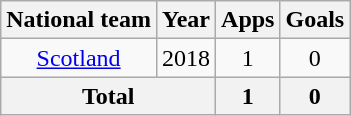<table class="wikitable" style="text-align:center">
<tr>
<th>National team</th>
<th>Year</th>
<th>Apps</th>
<th>Goals</th>
</tr>
<tr>
<td><a href='#'>Scotland</a></td>
<td>2018</td>
<td>1</td>
<td>0</td>
</tr>
<tr>
<th colspan="2">Total</th>
<th>1</th>
<th>0</th>
</tr>
</table>
